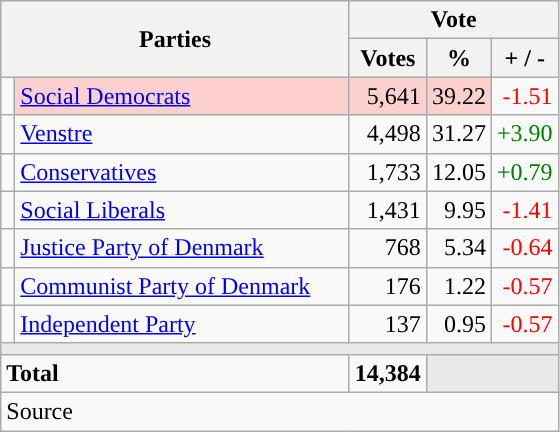<table class="wikitable" style="text-align:right;">
<tr>
<th style="text-align:centre;" rowspan="2" colspan="2" width="225">Parties</th>
<th colspan="3">Vote</th>
</tr>
<tr>
<th width="15">Votes</th>
<th width="15">%</th>
<th width="15">+ / -</th>
</tr>
<tr>
<td width="2" style="color:inherit;background:"></td>
<td bgcolor=#fbd0ce  align="left"><a href='#'>Social Democrats</a></td>
<td bgcolor=#fbd0ce>5,641</td>
<td bgcolor=#fbd0ce>39.22</td>
<td style=color:red;>-1.51</td>
</tr>
<tr>
<td width="2" style="color:inherit;background:"></td>
<td align="left"><a href='#'>Venstre</a></td>
<td>4,498</td>
<td>31.27</td>
<td style=color:green;>+3.90</td>
</tr>
<tr>
<td width="2" style="color:inherit;background:"></td>
<td align="left"><a href='#'>Conservatives</a></td>
<td>1,733</td>
<td>12.05</td>
<td style=color:green;>+0.79</td>
</tr>
<tr>
<td width="2" style="color:inherit;background:"></td>
<td align="left"><a href='#'>Social Liberals</a></td>
<td>1,431</td>
<td>9.95</td>
<td style=color:red;>-1.41</td>
</tr>
<tr>
<td width="2" style="color:inherit;background:"></td>
<td align="left"><a href='#'>Justice Party of Denmark</a></td>
<td>768</td>
<td>5.34</td>
<td style=color:red;>-0.64</td>
</tr>
<tr>
<td width="2" style="color:inherit;background:"></td>
<td align="left"><a href='#'>Communist Party of Denmark</a></td>
<td>176</td>
<td>1.22</td>
<td style=color:red;>-0.57</td>
</tr>
<tr>
<td width="2" style="color:inherit;background:"></td>
<td align="left"><a href='#'>Independent Party</a></td>
<td>137</td>
<td>0.95</td>
<td style=color:red;>-0.57</td>
</tr>
<tr>
<td colspan="7" bgcolor="#E9E9E9"></td>
</tr>
<tr>
<td align="left" colspan="2"><strong>Total</strong></td>
<td><strong>14,384</strong></td>
<td bgcolor="#E9E9E9" colspan="2"></td>
</tr>
<tr>
<td align="left" colspan="6">Source</td>
</tr>
</table>
